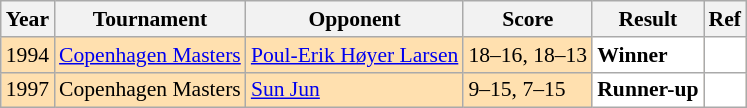<table class="sortable wikitable" style="font-size: 90%;">
<tr>
<th>Year</th>
<th>Tournament</th>
<th>Opponent</th>
<th>Score</th>
<th>Result</th>
<th>Ref</th>
</tr>
<tr style="background:#FFE0AF">
<td align="center">1994</td>
<td align="left"><a href='#'>Copenhagen Masters</a></td>
<td align="left"> <a href='#'>Poul-Erik Høyer Larsen</a></td>
<td align="left">18–16, 18–13</td>
<td style="text-align:left; background:white"> <strong>Winner</strong></td>
<td style="text-align:center; background:white"></td>
</tr>
<tr style="background:#FFE0AF">
<td align="center">1997</td>
<td align="left">Copenhagen Masters</td>
<td align="left"> <a href='#'>Sun Jun</a></td>
<td align="left">9–15, 7–15</td>
<td style="text-align:left; background:white"> <strong>Runner-up</strong></td>
<td style="text-align:center; background:white"></td>
</tr>
</table>
